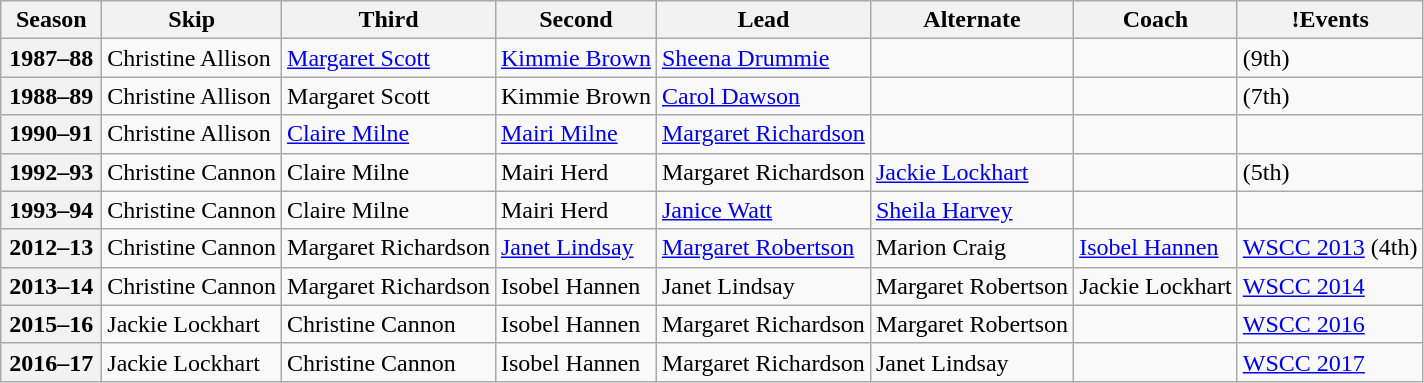<table class="wikitable">
<tr>
<th scope="col" width=60>Season</th>
<th scope="col">Skip</th>
<th scope="col">Third</th>
<th scope="col">Second</th>
<th scope="col">Lead</th>
<th scope="col">Alternate</th>
<th scope="col">Coach</th>
<th scope="col">!Events</th>
</tr>
<tr>
<th scope="row">1987–88</th>
<td>Christine Allison</td>
<td><a href='#'>Margaret Scott</a></td>
<td><a href='#'>Kimmie Brown</a></td>
<td><a href='#'>Sheena Drummie</a></td>
<td></td>
<td></td>
<td> (9th)</td>
</tr>
<tr>
<th scope="row">1988–89</th>
<td>Christine Allison</td>
<td>Margaret Scott</td>
<td>Kimmie Brown</td>
<td><a href='#'>Carol Dawson</a></td>
<td></td>
<td></td>
<td> (7th)</td>
</tr>
<tr>
<th scope="row">1990–91</th>
<td>Christine Allison</td>
<td><a href='#'>Claire Milne</a></td>
<td><a href='#'>Mairi Milne</a></td>
<td><a href='#'>Margaret Richardson</a></td>
<td></td>
<td></td>
<td> </td>
</tr>
<tr>
<th scope="row">1992–93</th>
<td>Christine Cannon</td>
<td>Claire Milne</td>
<td>Mairi Herd</td>
<td>Margaret Richardson</td>
<td><a href='#'>Jackie Lockhart</a></td>
<td></td>
<td> (5th)</td>
</tr>
<tr>
<th scope="row">1993–94</th>
<td>Christine Cannon</td>
<td>Claire Milne</td>
<td>Mairi Herd</td>
<td><a href='#'>Janice Watt</a></td>
<td><a href='#'>Sheila Harvey</a></td>
<td></td>
<td> </td>
</tr>
<tr>
<th scope="row">2012–13</th>
<td>Christine Cannon</td>
<td>Margaret Richardson</td>
<td><a href='#'>Janet Lindsay</a></td>
<td><a href='#'>Margaret Robertson</a></td>
<td>Marion Craig</td>
<td><a href='#'>Isobel Hannen</a></td>
<td><a href='#'>WSCC 2013</a> (4th)</td>
</tr>
<tr>
<th scope="row">2013–14</th>
<td>Christine Cannon</td>
<td>Margaret Richardson</td>
<td>Isobel Hannen</td>
<td>Janet Lindsay</td>
<td>Margaret Robertson</td>
<td>Jackie Lockhart</td>
<td><a href='#'>WSCC 2014</a> </td>
</tr>
<tr>
<th scope="row">2015–16</th>
<td>Jackie Lockhart</td>
<td>Christine Cannon</td>
<td>Isobel Hannen</td>
<td>Margaret Richardson</td>
<td>Margaret Robertson</td>
<td></td>
<td><a href='#'>WSCC 2016</a> </td>
</tr>
<tr>
<th scope="row">2016–17</th>
<td>Jackie Lockhart</td>
<td>Christine Cannon</td>
<td>Isobel Hannen</td>
<td>Margaret Richardson</td>
<td>Janet Lindsay</td>
<td></td>
<td><a href='#'>WSCC 2017</a> </td>
</tr>
</table>
